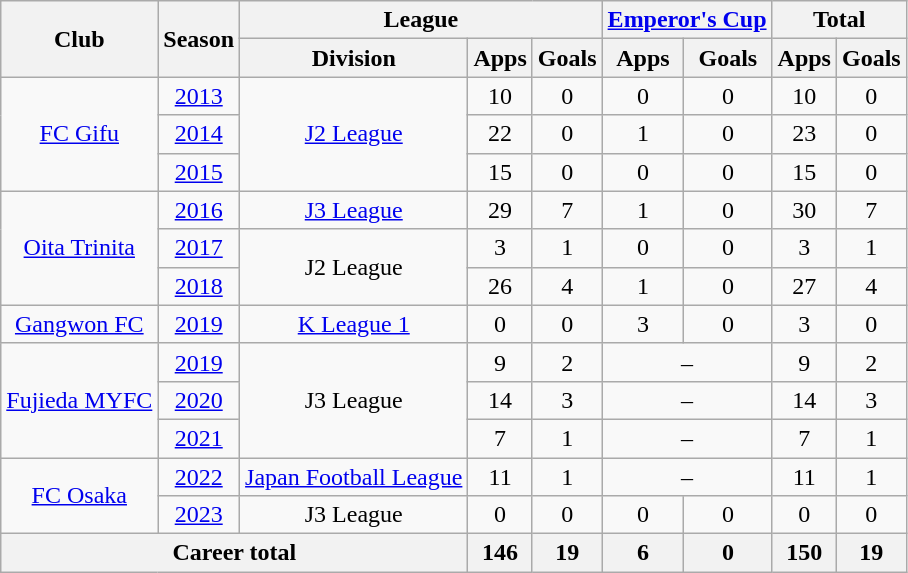<table class="wikitable" style="text-align:center">
<tr>
<th rowspan="2">Club</th>
<th rowspan="2">Season</th>
<th colspan="3">League</th>
<th colspan="2"><a href='#'>Emperor's Cup</a></th>
<th colspan="2">Total</th>
</tr>
<tr>
<th>Division</th>
<th>Apps</th>
<th>Goals</th>
<th>Apps</th>
<th>Goals</th>
<th>Apps</th>
<th>Goals</th>
</tr>
<tr>
<td rowspan="3"><a href='#'>FC Gifu</a></td>
<td><a href='#'>2013</a></td>
<td rowspan="3"><a href='#'>J2 League</a></td>
<td>10</td>
<td>0</td>
<td>0</td>
<td>0</td>
<td>10</td>
<td>0</td>
</tr>
<tr>
<td><a href='#'>2014</a></td>
<td>22</td>
<td>0</td>
<td>1</td>
<td>0</td>
<td>23</td>
<td>0</td>
</tr>
<tr>
<td><a href='#'>2015</a></td>
<td>15</td>
<td>0</td>
<td>0</td>
<td>0</td>
<td>15</td>
<td>0</td>
</tr>
<tr>
<td rowspan="3"><a href='#'>Oita Trinita</a></td>
<td><a href='#'>2016</a></td>
<td><a href='#'>J3 League</a></td>
<td>29</td>
<td>7</td>
<td>1</td>
<td>0</td>
<td>30</td>
<td>7</td>
</tr>
<tr>
<td><a href='#'>2017</a></td>
<td rowspan="2">J2 League</td>
<td>3</td>
<td>1</td>
<td>0</td>
<td>0</td>
<td>3</td>
<td>1</td>
</tr>
<tr>
<td><a href='#'>2018</a></td>
<td>26</td>
<td>4</td>
<td>1</td>
<td>0</td>
<td>27</td>
<td>4</td>
</tr>
<tr>
<td><a href='#'>Gangwon FC</a></td>
<td><a href='#'>2019</a></td>
<td><a href='#'>K League 1</a></td>
<td>0</td>
<td>0</td>
<td>3</td>
<td>0</td>
<td>3</td>
<td>0</td>
</tr>
<tr>
<td rowspan="3"><a href='#'>Fujieda MYFC</a></td>
<td><a href='#'>2019</a></td>
<td rowspan="3">J3 League</td>
<td>9</td>
<td>2</td>
<td colspan="2">–</td>
<td>9</td>
<td>2</td>
</tr>
<tr>
<td><a href='#'>2020</a></td>
<td>14</td>
<td>3</td>
<td colspan="2">–</td>
<td>14</td>
<td>3</td>
</tr>
<tr>
<td><a href='#'>2021</a></td>
<td>7</td>
<td>1</td>
<td colspan="2">–</td>
<td>7</td>
<td>1</td>
</tr>
<tr>
<td rowspan="2"><a href='#'>FC Osaka</a></td>
<td><a href='#'>2022</a></td>
<td><a href='#'>Japan Football League</a></td>
<td>11</td>
<td>1</td>
<td colspan="2">–</td>
<td>11</td>
<td>1</td>
</tr>
<tr>
<td><a href='#'>2023</a></td>
<td>J3 League</td>
<td>0</td>
<td>0</td>
<td>0</td>
<td>0</td>
<td>0</td>
<td>0</td>
</tr>
<tr>
<th colspan="3">Career total</th>
<th>146</th>
<th>19</th>
<th>6</th>
<th>0</th>
<th>150</th>
<th>19</th>
</tr>
</table>
